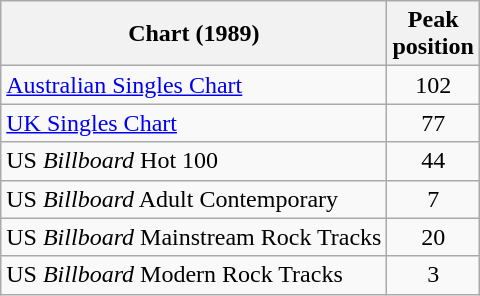<table class="wikitable sortable">
<tr>
<th>Chart (1989)</th>
<th>Peak<br>position</th>
</tr>
<tr>
<td><a href='#'>Australian Singles Chart</a></td>
<td align="center">102</td>
</tr>
<tr>
<td><a href='#'>UK Singles Chart</a></td>
<td align="center">77</td>
</tr>
<tr>
<td>US <em>Billboard</em> Hot 100</td>
<td align="center">44</td>
</tr>
<tr>
<td>US <em>Billboard</em> Adult Contemporary</td>
<td align="center">7</td>
</tr>
<tr>
<td>US <em>Billboard</em> Mainstream Rock Tracks</td>
<td align="center">20</td>
</tr>
<tr>
<td>US <em>Billboard</em> Modern Rock Tracks</td>
<td align="center">3</td>
</tr>
</table>
